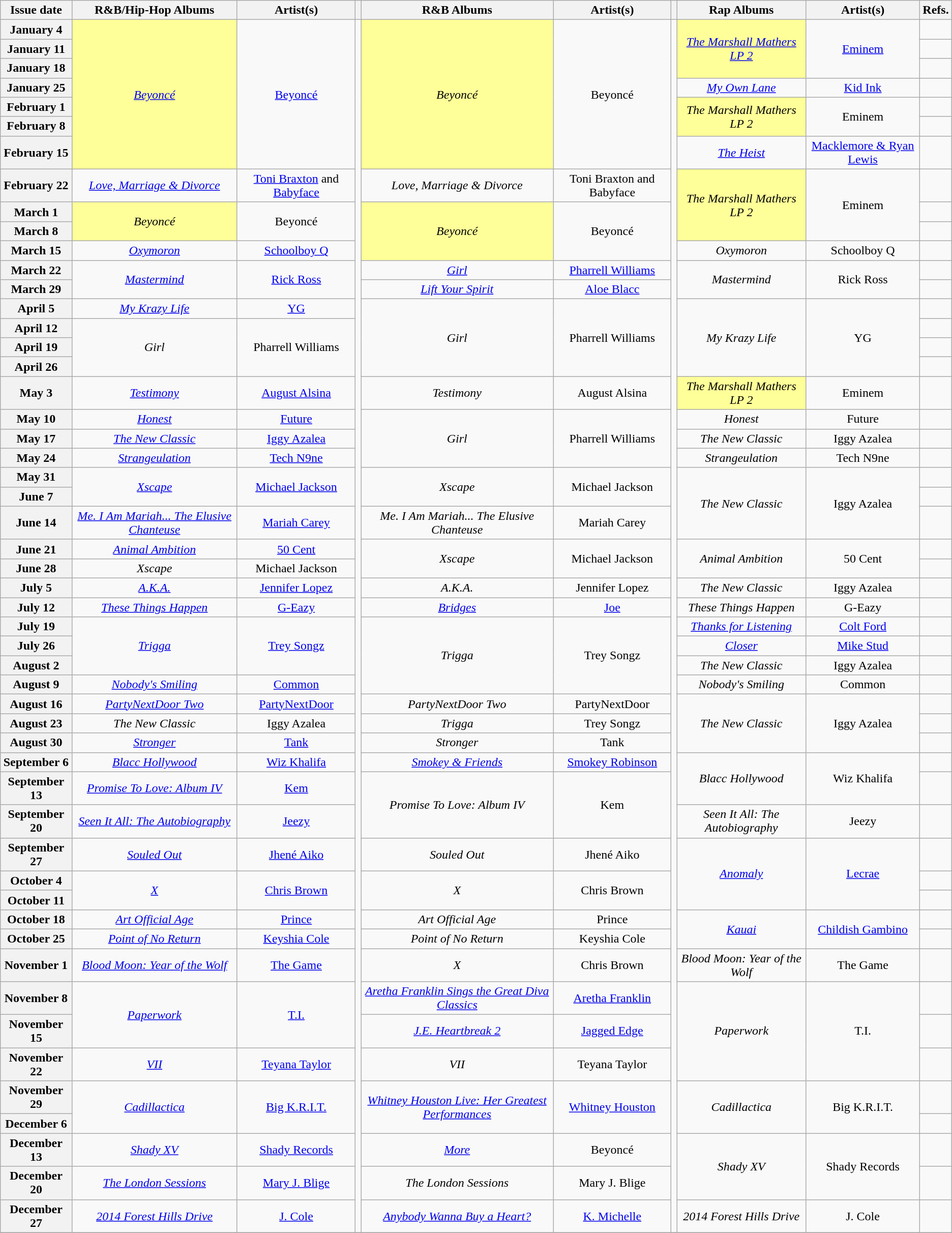<table class="wikitable plainrowheaders" style="text-align:center;">
<tr>
<th>Issue date</th>
<th>R&B/Hip-Hop Albums</th>
<th>Artist(s)</th>
<th></th>
<th>R&B Albums</th>
<th>Artist(s)</th>
<th></th>
<th>Rap Albums</th>
<th>Artist(s)</th>
<th>Refs.</th>
</tr>
<tr>
<th scope="row">January 4</th>
<td bgcolor=#FFFF99 rowspan="7"><em><a href='#'>Beyoncé</a></em> </td>
<td rowspan="7"><a href='#'>Beyoncé</a></td>
<td rowspan="52"></td>
<td bgcolor=#FFFF99 rowspan="7"><em>Beyoncé</em> </td>
<td rowspan="7">Beyoncé</td>
<td rowspan="52"></td>
<td bgcolor=#FFFF99 rowspan="3"><em><a href='#'>The Marshall Mathers LP 2</a></em> </td>
<td rowspan="3"><a href='#'>Eminem</a></td>
<td></td>
</tr>
<tr>
<th scope="row">January 11</th>
<td></td>
</tr>
<tr>
<th scope="row">January 18</th>
<td></td>
</tr>
<tr>
<th scope="row">January 25</th>
<td><em><a href='#'>My Own Lane</a></em></td>
<td><a href='#'>Kid Ink</a></td>
<td></td>
</tr>
<tr>
<th scope="row">February 1</th>
<td bgcolor=#FFFF99 rowspan="2"><em>The Marshall Mathers LP 2</em> </td>
<td rowspan="2">Eminem</td>
<td></td>
</tr>
<tr>
<th scope="row">February 8</th>
<td></td>
</tr>
<tr>
<th scope="row">February 15</th>
<td><em><a href='#'>The Heist</a></em></td>
<td><a href='#'>Macklemore & Ryan Lewis</a></td>
<td></td>
</tr>
<tr>
<th scope="row">February 22</th>
<td><em><a href='#'>Love, Marriage & Divorce</a></em></td>
<td><a href='#'>Toni Braxton</a> and <a href='#'>Babyface</a></td>
<td><em>Love, Marriage & Divorce</em></td>
<td>Toni Braxton and Babyface</td>
<td bgcolor=#FFFF99 rowspan="3"><em>The Marshall Mathers LP 2</em> </td>
<td rowspan="3">Eminem</td>
<td></td>
</tr>
<tr>
<th scope="row">March 1</th>
<td bgcolor=#FFFF99 rowspan="2"><em>Beyoncé</em> </td>
<td rowspan="2">Beyoncé</td>
<td bgcolor=#FFFF99 rowspan="3"><em>Beyoncé</em> </td>
<td rowspan="3">Beyoncé</td>
<td></td>
</tr>
<tr>
<th scope="row">March 8</th>
<td></td>
</tr>
<tr>
<th scope="row">March 15</th>
<td><em><a href='#'>Oxymoron</a></em></td>
<td><a href='#'>Schoolboy Q</a></td>
<td><em>Oxymoron</em></td>
<td>Schoolboy Q</td>
<td></td>
</tr>
<tr>
<th scope="row">March 22</th>
<td rowspan="2"><em><a href='#'>Mastermind</a></em></td>
<td rowspan="2"><a href='#'>Rick Ross</a></td>
<td><em><a href='#'>Girl</a></em></td>
<td><a href='#'>Pharrell Williams</a></td>
<td rowspan="2"><em>Mastermind</em></td>
<td rowspan="2">Rick Ross</td>
<td></td>
</tr>
<tr>
<th scope="row">March 29</th>
<td><em><a href='#'>Lift Your Spirit</a></em></td>
<td><a href='#'>Aloe Blacc</a></td>
<td></td>
</tr>
<tr>
<th scope="row">April 5</th>
<td><em><a href='#'>My Krazy Life</a></em></td>
<td><a href='#'>YG</a></td>
<td rowspan="4"><em>Girl</em></td>
<td rowspan="4">Pharrell Williams</td>
<td rowspan="4"><em>My Krazy Life</em></td>
<td rowspan="4">YG</td>
<td></td>
</tr>
<tr>
<th scope="row">April 12</th>
<td rowspan="3"><em>Girl</em></td>
<td rowspan="3">Pharrell Williams</td>
<td></td>
</tr>
<tr>
<th scope="row">April 19</th>
<td></td>
</tr>
<tr>
<th scope="row">April 26</th>
<td></td>
</tr>
<tr>
<th scope="row">May 3</th>
<td><em><a href='#'>Testimony</a></em></td>
<td><a href='#'>August Alsina</a></td>
<td><em>Testimony</em></td>
<td>August Alsina</td>
<td bgcolor=#FFFF99><em>The Marshall Mathers LP 2</em> </td>
<td>Eminem</td>
<td></td>
</tr>
<tr>
<th scope="row">May 10</th>
<td><em><a href='#'>Honest</a></em></td>
<td><a href='#'>Future</a></td>
<td rowspan="3"><em>Girl</em></td>
<td rowspan="3">Pharrell Williams</td>
<td><em>Honest</em></td>
<td>Future</td>
<td></td>
</tr>
<tr>
<th scope="row">May 17</th>
<td><em><a href='#'>The New Classic</a></em></td>
<td><a href='#'>Iggy Azalea</a></td>
<td><em>The New Classic</em></td>
<td>Iggy Azalea</td>
<td></td>
</tr>
<tr>
<th scope="row">May 24</th>
<td><em><a href='#'>Strangeulation</a></em></td>
<td><a href='#'>Tech N9ne</a></td>
<td><em>Strangeulation</em></td>
<td>Tech N9ne</td>
<td></td>
</tr>
<tr>
<th scope="row">May 31</th>
<td rowspan="2"><em><a href='#'>Xscape</a></em></td>
<td rowspan="2"><a href='#'>Michael Jackson</a></td>
<td rowspan="2"><em>Xscape</em></td>
<td rowspan="2">Michael Jackson</td>
<td rowspan="3"><em>The New Classic</em></td>
<td rowspan="3">Iggy Azalea</td>
<td></td>
</tr>
<tr>
<th scope="row">June 7</th>
<td></td>
</tr>
<tr>
<th scope="row">June 14</th>
<td><em><a href='#'>Me. I Am Mariah... The Elusive Chanteuse</a></em></td>
<td><a href='#'>Mariah Carey</a></td>
<td><em>Me. I Am Mariah... The Elusive Chanteuse</em></td>
<td>Mariah Carey</td>
<td></td>
</tr>
<tr>
<th scope="row">June 21</th>
<td><em><a href='#'>Animal Ambition</a></em></td>
<td><a href='#'>50 Cent</a></td>
<td rowspan="2"><em>Xscape</em></td>
<td rowspan="2">Michael Jackson</td>
<td rowspan="2"><em>Animal Ambition</em></td>
<td rowspan="2">50 Cent</td>
<td></td>
</tr>
<tr>
<th scope="row">June 28</th>
<td><em>Xscape</em></td>
<td>Michael Jackson</td>
<td></td>
</tr>
<tr>
<th scope="row">July 5</th>
<td><em><a href='#'>A.K.A.</a></em></td>
<td><a href='#'>Jennifer Lopez</a></td>
<td><em>A.K.A.</em></td>
<td>Jennifer Lopez</td>
<td><em>The New Classic</em></td>
<td>Iggy Azalea</td>
<td></td>
</tr>
<tr>
<th scope="row">July 12</th>
<td><em><a href='#'>These Things Happen</a></em></td>
<td><a href='#'>G-Eazy</a></td>
<td><em><a href='#'>Bridges</a></em></td>
<td><a href='#'>Joe</a></td>
<td><em>These Things Happen</em></td>
<td>G-Eazy</td>
<td></td>
</tr>
<tr>
<th scope="row">July 19</th>
<td rowspan="3"><em><a href='#'>Trigga</a></em></td>
<td rowspan="3"><a href='#'>Trey Songz</a></td>
<td rowspan="4"><em>Trigga</em></td>
<td rowspan="4">Trey Songz</td>
<td><em><a href='#'>Thanks for Listening</a></em></td>
<td><a href='#'>Colt Ford</a></td>
<td></td>
</tr>
<tr>
<th scope="row">July 26</th>
<td><em><a href='#'>Closer</a></em></td>
<td><a href='#'>Mike Stud</a></td>
<td></td>
</tr>
<tr>
<th scope="row">August 2</th>
<td><em>The New Classic</em></td>
<td>Iggy Azalea</td>
<td></td>
</tr>
<tr>
<th scope="row">August 9</th>
<td><em><a href='#'>Nobody's Smiling</a></em></td>
<td><a href='#'>Common</a></td>
<td><em>Nobody's Smiling</em></td>
<td>Common</td>
<td></td>
</tr>
<tr>
<th scope="row">August 16</th>
<td><em><a href='#'>PartyNextDoor Two</a></em></td>
<td><a href='#'>PartyNextDoor</a></td>
<td><em>PartyNextDoor Two</em></td>
<td>PartyNextDoor</td>
<td rowspan="3"><em>The New Classic</em></td>
<td rowspan="3">Iggy Azalea</td>
<td></td>
</tr>
<tr>
<th scope="row">August 23</th>
<td><em>The New Classic</em></td>
<td>Iggy Azalea</td>
<td><em>Trigga</em></td>
<td>Trey Songz</td>
<td></td>
</tr>
<tr>
<th scope="row">August 30</th>
<td><em><a href='#'>Stronger</a></em></td>
<td><a href='#'>Tank</a></td>
<td><em>Stronger</em></td>
<td>Tank</td>
<td></td>
</tr>
<tr>
<th scope="row">September 6</th>
<td><em><a href='#'>Blacc Hollywood</a></em></td>
<td><a href='#'>Wiz Khalifa</a></td>
<td><em><a href='#'>Smokey & Friends</a></em></td>
<td><a href='#'>Smokey Robinson</a></td>
<td rowspan="2"><em>Blacc Hollywood</em></td>
<td rowspan="2">Wiz Khalifa</td>
<td></td>
</tr>
<tr>
<th scope="row">September 13</th>
<td><em><a href='#'>Promise To Love: Album IV</a></em></td>
<td><a href='#'>Kem</a></td>
<td rowspan="2"><em>Promise To Love: Album IV</em></td>
<td rowspan="2">Kem</td>
<td></td>
</tr>
<tr>
<th scope="row">September 20</th>
<td><em><a href='#'>Seen It All: The Autobiography</a></em></td>
<td><a href='#'>Jeezy</a></td>
<td><em>Seen It All: The Autobiography</em></td>
<td>Jeezy</td>
<td></td>
</tr>
<tr>
<th scope="row">September 27</th>
<td><em><a href='#'>Souled Out</a></em></td>
<td><a href='#'>Jhené Aiko</a></td>
<td><em>Souled Out</em></td>
<td>Jhené Aiko</td>
<td rowspan="3"><em><a href='#'>Anomaly</a></em></td>
<td rowspan="3"><a href='#'>Lecrae</a></td>
<td></td>
</tr>
<tr>
<th scope="row">October 4</th>
<td rowspan="2"><em><a href='#'>X</a></em></td>
<td rowspan="2"><a href='#'>Chris Brown</a></td>
<td rowspan="2"><em>X</em></td>
<td rowspan="2">Chris Brown</td>
<td></td>
</tr>
<tr>
<th scope="row">October 11</th>
<td></td>
</tr>
<tr>
<th scope="row">October 18</th>
<td><em><a href='#'>Art Official Age</a></em></td>
<td><a href='#'>Prince</a></td>
<td><em>Art Official Age</em></td>
<td>Prince</td>
<td rowspan="2"><em><a href='#'>Kauai</a></em></td>
<td rowspan="2"><a href='#'>Childish Gambino</a></td>
<td></td>
</tr>
<tr>
<th scope="row">October 25</th>
<td><em><a href='#'>Point of No Return</a></em></td>
<td><a href='#'>Keyshia Cole</a></td>
<td><em>Point of No Return</em></td>
<td>Keyshia Cole</td>
<td></td>
</tr>
<tr>
<th scope="row">November 1</th>
<td><em><a href='#'>Blood Moon: Year of the Wolf</a></em></td>
<td><a href='#'>The Game</a></td>
<td><em>X</em></td>
<td>Chris Brown</td>
<td><em>Blood Moon: Year of the Wolf</em></td>
<td>The Game</td>
<td></td>
</tr>
<tr>
<th scope="row">November 8</th>
<td rowspan="2"><em><a href='#'>Paperwork</a></em></td>
<td rowspan="2"><a href='#'>T.I.</a></td>
<td><em><a href='#'>Aretha Franklin Sings the Great Diva Classics</a></em></td>
<td><a href='#'>Aretha Franklin</a></td>
<td rowspan="3"><em>Paperwork</em></td>
<td rowspan="3">T.I.</td>
<td></td>
</tr>
<tr>
<th scope="row">November 15</th>
<td><em><a href='#'>J.E. Heartbreak 2</a></em></td>
<td><a href='#'>Jagged Edge</a></td>
<td></td>
</tr>
<tr>
<th scope="row">November 22</th>
<td><em><a href='#'>VII</a></em></td>
<td><a href='#'>Teyana Taylor</a></td>
<td><em>VII</em></td>
<td>Teyana Taylor</td>
<td></td>
</tr>
<tr>
<th scope="row">November 29</th>
<td rowspan="2"><em><a href='#'>Cadillactica</a></em></td>
<td rowspan="2"><a href='#'>Big K.R.I.T.</a></td>
<td rowspan="2"><em><a href='#'>Whitney Houston Live: Her Greatest Performances</a></em></td>
<td rowspan="2"><a href='#'>Whitney Houston</a></td>
<td rowspan="2"><em>Cadillactica</em></td>
<td rowspan="2">Big K.R.I.T.</td>
<td></td>
</tr>
<tr>
<th scope="row">December 6</th>
<td></td>
</tr>
<tr>
<th scope="row">December 13</th>
<td><em><a href='#'>Shady XV</a></em></td>
<td><a href='#'>Shady Records</a></td>
<td><em><a href='#'>More</a></em></td>
<td>Beyoncé</td>
<td rowspan="2"><em>Shady XV</em></td>
<td rowspan="2">Shady Records</td>
<td></td>
</tr>
<tr>
<th scope="row">December 20</th>
<td><em><a href='#'>The London Sessions</a></em></td>
<td><a href='#'>Mary J. Blige</a></td>
<td><em>The London Sessions</em></td>
<td>Mary J. Blige</td>
<td></td>
</tr>
<tr>
<th scope="row">December 27</th>
<td><em><a href='#'>2014 Forest Hills Drive</a></em></td>
<td><a href='#'>J. Cole</a></td>
<td><em><a href='#'>Anybody Wanna Buy a Heart?</a></em></td>
<td><a href='#'>K. Michelle</a></td>
<td><em>2014 Forest Hills Drive</em></td>
<td>J. Cole</td>
<td></td>
</tr>
<tr>
</tr>
</table>
